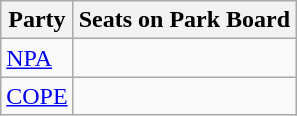<table class="wikitable sortable">
<tr>
<th>Party</th>
<th>Seats on Park Board</th>
</tr>
<tr>
<td><a href='#'>NPA</a></td>
<td></td>
</tr>
<tr>
<td><a href='#'>COPE</a></td>
<td></td>
</tr>
</table>
